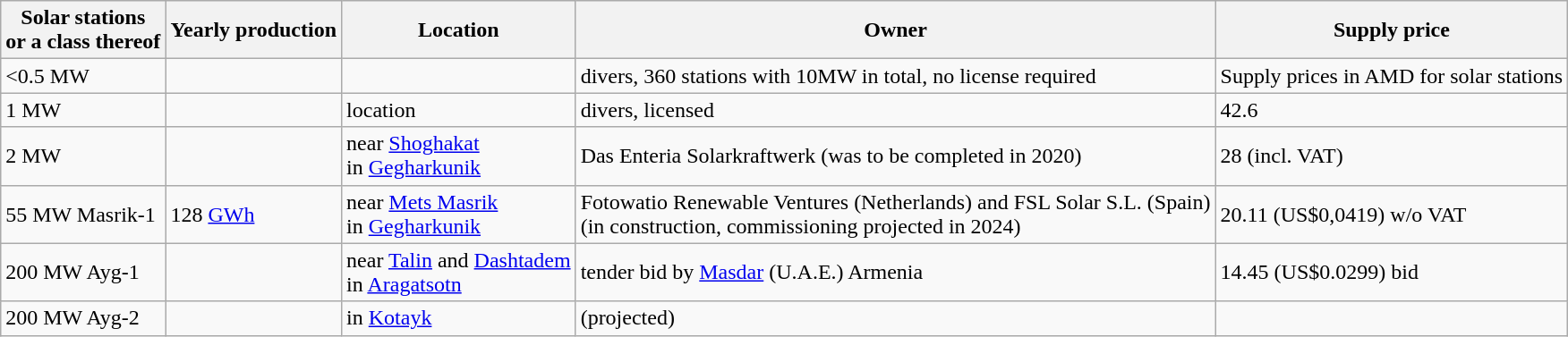<table class="wikitable">
<tr>
<th>Solar stations<br>or a class thereof</th>
<th>Yearly production</th>
<th>Location</th>
<th>Owner</th>
<th>Supply price</th>
</tr>
<tr>
<td><0.5 MW</td>
<td></td>
<td></td>
<td>divers, 360 stations with 10MW in total, no license required</td>
<td>Supply prices in AMD for solar stations</td>
</tr>
<tr>
<td>1 MW</td>
<td></td>
<td>location</td>
<td>divers, licensed</td>
<td>42.6</td>
</tr>
<tr>
<td>2 MW</td>
<td></td>
<td>near <a href='#'>Shoghakat</a><br>in <a href='#'>Gegharkunik</a></td>
<td>Das Enteria Solarkraftwerk (was to be completed in 2020)</td>
<td>28 (incl. VAT)</td>
</tr>
<tr>
<td>55 MW Masrik-1</td>
<td>128 <a href='#'>GWh</a></td>
<td>near <a href='#'>Mets Masrik</a><br>in <a href='#'>Gegharkunik</a></td>
<td>Fotowatio Renewable Ventures (Netherlands) and FSL Solar S.L. (Spain)<br>(in construction, commissioning projected in 2024)</td>
<td>20.11 (US$0,0419) w/o VAT</td>
</tr>
<tr>
<td>200 MW Ayg-1</td>
<td></td>
<td>near <a href='#'>Talin</a> and <a href='#'>Dashtadem</a><br>in <a href='#'>Aragatsotn</a></td>
<td>tender bid by <a href='#'>Masdar</a> (U.A.E.) Armenia</td>
<td>14.45 (US$0.0299) bid</td>
</tr>
<tr>
<td>200 MW Ayg-2</td>
<td></td>
<td>in <a href='#'>Kotayk</a></td>
<td>(projected)</td>
<td></td>
</tr>
</table>
